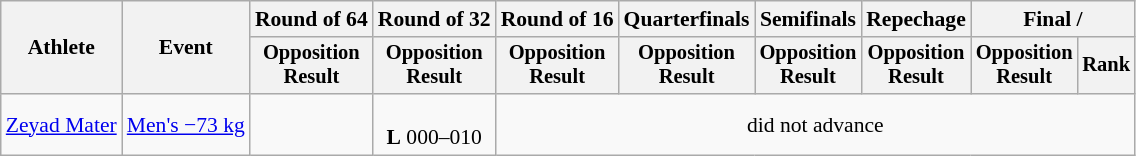<table class="wikitable" style="font-size:90%">
<tr>
<th rowspan=2>Athlete</th>
<th rowspan=2>Event</th>
<th>Round of 64</th>
<th>Round of 32</th>
<th>Round of 16</th>
<th>Quarterfinals</th>
<th>Semifinals</th>
<th>Repechage</th>
<th colspan=2>Final / </th>
</tr>
<tr style="font-size:95%">
<th>Opposition<br>Result</th>
<th>Opposition<br>Result</th>
<th>Opposition<br>Result</th>
<th>Opposition<br>Result</th>
<th>Opposition<br>Result</th>
<th>Opposition<br>Result</th>
<th>Opposition<br>Result</th>
<th>Rank</th>
</tr>
<tr align=center>
<td align=left><a href='#'>Zeyad Mater</a></td>
<td align=left><a href='#'>Men's −73 kg</a></td>
<td></td>
<td><br><strong>L</strong> 000–010</td>
<td colspan=6>did not advance</td>
</tr>
</table>
